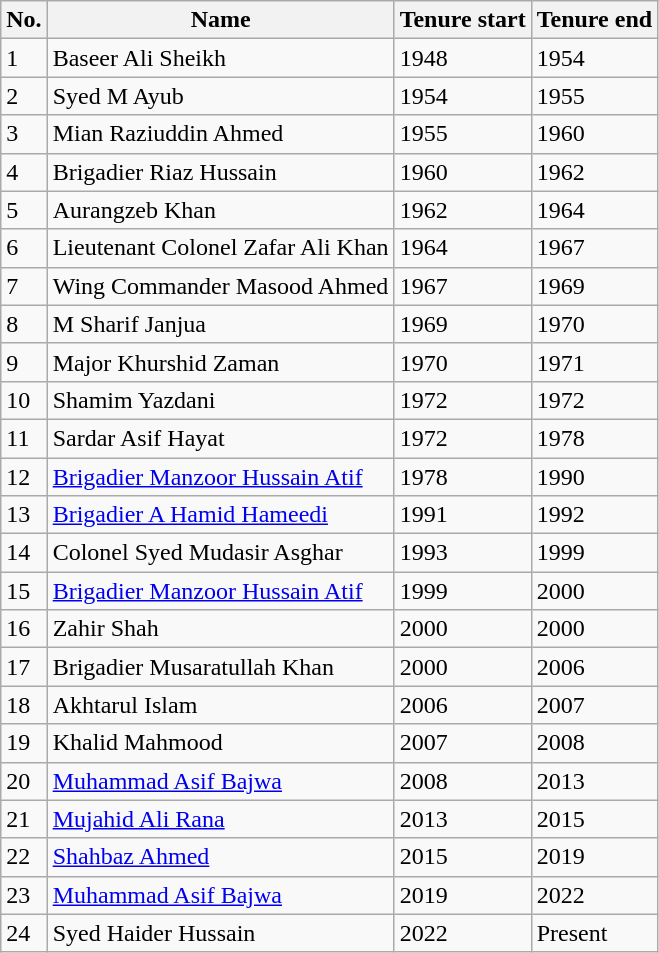<table class="wikitable sortable">
<tr>
<th>No.</th>
<th>Name</th>
<th>Tenure start</th>
<th>Tenure end</th>
</tr>
<tr>
<td>1</td>
<td>Baseer Ali Sheikh</td>
<td>1948</td>
<td>1954</td>
</tr>
<tr>
<td>2</td>
<td>Syed M Ayub</td>
<td>1954</td>
<td>1955</td>
</tr>
<tr>
<td>3</td>
<td>Mian Raziuddin Ahmed</td>
<td>1955</td>
<td>1960</td>
</tr>
<tr>
<td>4</td>
<td>Brigadier Riaz Hussain</td>
<td>1960</td>
<td>1962</td>
</tr>
<tr>
<td>5</td>
<td>Aurangzeb Khan</td>
<td>1962</td>
<td>1964</td>
</tr>
<tr>
<td>6</td>
<td>Lieutenant Colonel Zafar Ali Khan</td>
<td>1964</td>
<td>1967</td>
</tr>
<tr>
<td>7</td>
<td>Wing Commander Masood Ahmed</td>
<td>1967</td>
<td>1969</td>
</tr>
<tr>
<td>8</td>
<td>M Sharif Janjua</td>
<td>1969</td>
<td>1970</td>
</tr>
<tr>
<td>9</td>
<td>Major Khurshid Zaman</td>
<td>1970</td>
<td>1971</td>
</tr>
<tr>
<td>10</td>
<td>Shamim Yazdani</td>
<td>1972</td>
<td>1972</td>
</tr>
<tr>
<td>11</td>
<td>Sardar Asif Hayat</td>
<td>1972</td>
<td>1978</td>
</tr>
<tr>
<td>12</td>
<td><a href='#'>Brigadier Manzoor Hussain Atif</a></td>
<td>1978</td>
<td>1990</td>
</tr>
<tr>
<td>13</td>
<td><a href='#'>Brigadier A Hamid Hameedi</a></td>
<td>1991</td>
<td>1992</td>
</tr>
<tr>
<td>14</td>
<td>Colonel Syed Mudasir Asghar</td>
<td>1993</td>
<td>1999</td>
</tr>
<tr>
<td>15</td>
<td><a href='#'>Brigadier Manzoor Hussain Atif</a></td>
<td>1999</td>
<td>2000</td>
</tr>
<tr>
<td>16</td>
<td>Zahir Shah</td>
<td>2000</td>
<td>2000</td>
</tr>
<tr>
<td>17</td>
<td>Brigadier Musaratullah Khan</td>
<td>2000</td>
<td>2006</td>
</tr>
<tr>
<td>18</td>
<td>Akhtarul Islam</td>
<td>2006</td>
<td>2007</td>
</tr>
<tr>
<td>19</td>
<td>Khalid Mahmood</td>
<td>2007</td>
<td>2008</td>
</tr>
<tr>
<td>20</td>
<td><a href='#'>Muhammad Asif Bajwa</a></td>
<td>2008</td>
<td>2013</td>
</tr>
<tr>
<td>21</td>
<td><a href='#'>Mujahid Ali Rana</a></td>
<td>2013</td>
<td>2015</td>
</tr>
<tr>
<td>22</td>
<td><a href='#'>Shahbaz Ahmed</a></td>
<td>2015</td>
<td>2019</td>
</tr>
<tr>
<td>23</td>
<td><a href='#'>Muhammad Asif Bajwa</a></td>
<td>2019</td>
<td>2022</td>
</tr>
<tr>
<td>24</td>
<td>Syed Haider Hussain</td>
<td>2022</td>
<td>Present</td>
</tr>
</table>
